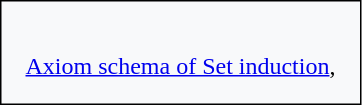<table border=1 style="border:0px">
<tr>
<td style="border:1px solid #000000; padding:1.0em; background-color:#F8F9FA"><br><a href='#'>Axiom schema of Set induction</a>,</td>
</tr>
</table>
